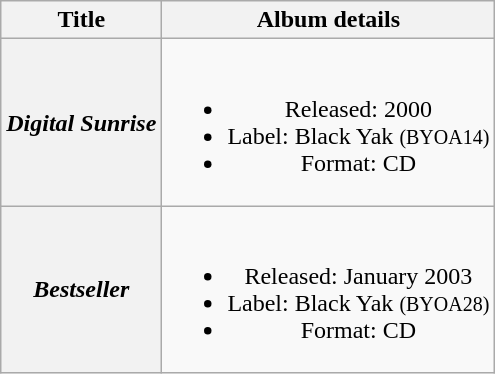<table class="wikitable plainrowheaders" style="text-align:center;">
<tr>
<th>Title</th>
<th>Album details</th>
</tr>
<tr>
<th scope="row"><em>Digital Sunrise</em></th>
<td><br><ul><li>Released: 2000</li><li>Label: Black Yak <small>(BYOA14)</small></li><li>Format: CD</li></ul></td>
</tr>
<tr>
<th scope="row"><em>Bestseller</em></th>
<td><br><ul><li>Released: January 2003</li><li>Label: Black Yak <small>(BYOA28)</small></li><li>Format: CD</li></ul></td>
</tr>
</table>
